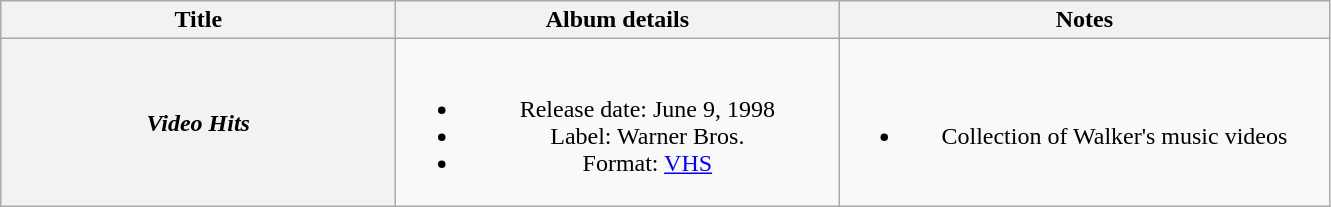<table class="wikitable plainrowheaders" style="text-align:center;">
<tr>
<th style="width:16em;">Title</th>
<th style="width:18em;">Album details</th>
<th style="width:20em;">Notes</th>
</tr>
<tr>
<th scope="row"><em>Video Hits</em></th>
<td><br><ul><li>Release date: June 9, 1998</li><li>Label: Warner Bros.</li><li>Format: <a href='#'>VHS</a></li></ul></td>
<td><br><ul><li>Collection of Walker's music videos</li></ul></td>
</tr>
</table>
